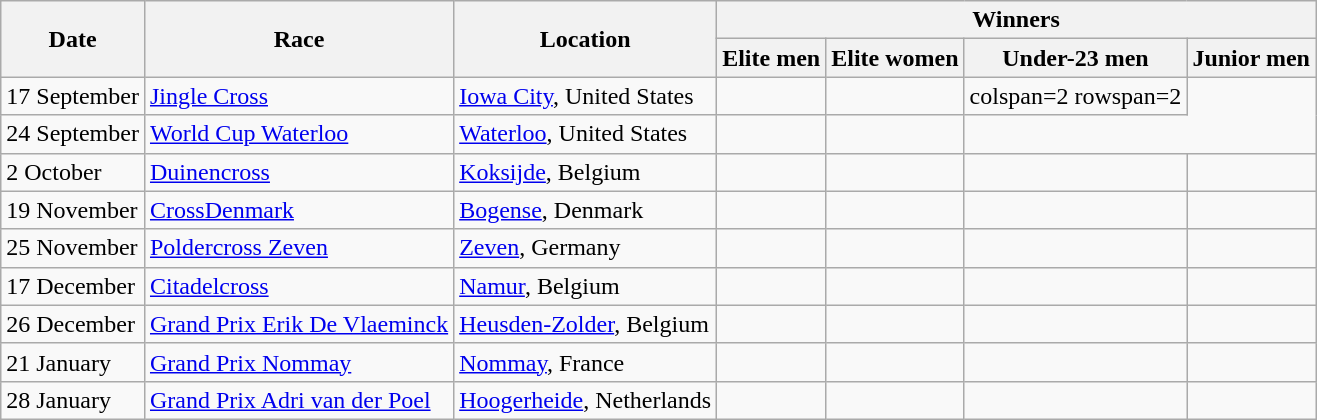<table class="wikitable">
<tr>
<th rowspan=2>Date</th>
<th rowspan=2>Race</th>
<th rowspan=2>Location</th>
<th colspan=4>Winners</th>
</tr>
<tr>
<th>Elite men</th>
<th>Elite women</th>
<th>Under-23 men</th>
<th>Junior men</th>
</tr>
<tr>
<td>17 September</td>
<td><a href='#'>Jingle Cross</a></td>
<td> <a href='#'>Iowa City</a>, United States</td>
<td></td>
<td></td>
<td>colspan=2 rowspan=2 </td>
</tr>
<tr>
<td>24 September</td>
<td><a href='#'>World Cup Waterloo</a></td>
<td> <a href='#'>Waterloo</a>, United States</td>
<td></td>
<td></td>
</tr>
<tr>
<td>2 October</td>
<td><a href='#'>Duinencross</a></td>
<td> <a href='#'>Koksijde</a>, Belgium</td>
<td></td>
<td></td>
<td></td>
<td></td>
</tr>
<tr>
<td>19 November</td>
<td><a href='#'>CrossDenmark</a></td>
<td> <a href='#'>Bogense</a>, Denmark</td>
<td></td>
<td></td>
<td></td>
<td></td>
</tr>
<tr>
<td>25 November</td>
<td><a href='#'>Poldercross Zeven</a></td>
<td> <a href='#'>Zeven</a>, Germany</td>
<td></td>
<td></td>
<td></td>
<td></td>
</tr>
<tr>
<td>17 December</td>
<td><a href='#'>Citadelcross</a></td>
<td> <a href='#'>Namur</a>, Belgium</td>
<td></td>
<td></td>
<td></td>
<td></td>
</tr>
<tr>
<td>26 December</td>
<td><a href='#'>Grand Prix Erik De Vlaeminck</a></td>
<td> <a href='#'>Heusden-Zolder</a>, Belgium</td>
<td></td>
<td></td>
<td></td>
<td></td>
</tr>
<tr>
<td>21 January</td>
<td><a href='#'>Grand Prix Nommay</a></td>
<td> <a href='#'>Nommay</a>, France</td>
<td></td>
<td></td>
<td></td>
<td></td>
</tr>
<tr>
<td>28 January</td>
<td><a href='#'>Grand Prix Adri van der Poel</a></td>
<td> <a href='#'>Hoogerheide</a>, Netherlands</td>
<td></td>
<td></td>
<td></td>
<td></td>
</tr>
</table>
